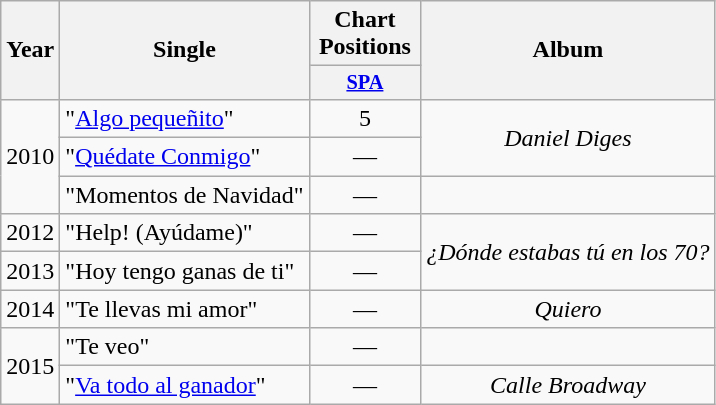<table class="wikitable">
<tr>
<th rowspan="2">Year</th>
<th rowspan="2">Single</th>
<th colspan="1">Chart Positions</th>
<th rowspan="2">Album</th>
</tr>
<tr>
<th style="width:5em;font-size:85%"><a href='#'>SPA</a><br></th>
</tr>
<tr>
<td rowspan="3">2010</td>
<td>"<a href='#'>Algo pequeñito</a>"</td>
<td align="center">5</td>
<td rowspan="2" align=center><em>Daniel Diges</em></td>
</tr>
<tr>
<td>"<a href='#'>Quédate Conmigo</a>"</td>
<td align="center">—</td>
</tr>
<tr>
<td>"Momentos de Navidad"</td>
<td align="center">—</td>
<td></td>
</tr>
<tr>
<td>2012</td>
<td>"Help! (Ayúdame)"</td>
<td align="center">—</td>
<td rowspan="2" align=center><em>¿Dónde estabas tú en los 70?</em></td>
</tr>
<tr>
<td>2013</td>
<td>"Hoy tengo ganas de ti"</td>
<td align="center">—</td>
</tr>
<tr>
<td>2014</td>
<td>"Te llevas mi amor"</td>
<td align="center">—</td>
<td align=center><em>Quiero</em></td>
</tr>
<tr>
<td rowspan="2">2015</td>
<td>"Te veo"</td>
<td align="center">—</td>
<td></td>
</tr>
<tr>
<td>"<a href='#'>Va todo al ganador</a>"</td>
<td align="center">—</td>
<td align=center><em>Calle Broadway</em></td>
</tr>
</table>
